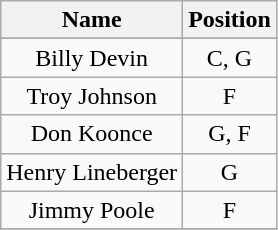<table class="wikitable">
<tr>
<th>Name</th>
<th>Position</th>
</tr>
<tr>
</tr>
<tr>
<td style="text-align:center;">Billy Devin</td>
<td style="text-align:center;">C, G</td>
</tr>
<tr>
<td style="text-align:center;">Troy Johnson</td>
<td style="text-align:center;">F</td>
</tr>
<tr>
<td style="text-align:center;">Don Koonce</td>
<td style="text-align:center;">G, F</td>
</tr>
<tr>
<td style="text-align:center;">Henry Lineberger</td>
<td style="text-align:center;">G</td>
</tr>
<tr>
<td style="text-align:center;">Jimmy Poole</td>
<td style="text-align:center;">F</td>
</tr>
<tr>
</tr>
</table>
